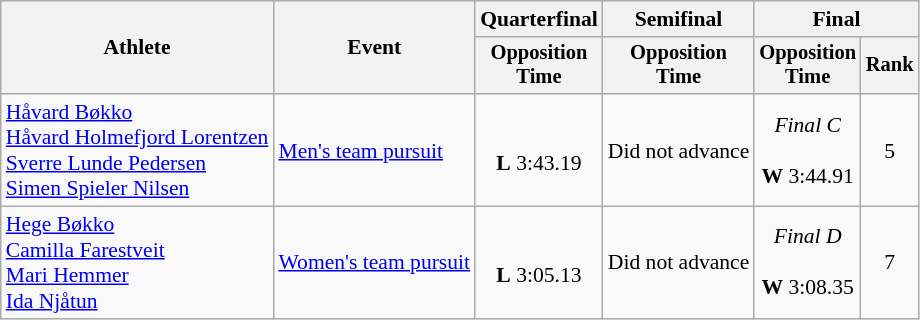<table class="wikitable" style="font-size:90%">
<tr>
<th rowspan="2">Athlete</th>
<th rowspan="2">Event</th>
<th>Quarterfinal</th>
<th>Semifinal</th>
<th colspan="2">Final</th>
</tr>
<tr style="font-size:95%">
<th>Opposition<br>Time</th>
<th>Opposition<br>Time</th>
<th>Opposition<br>Time</th>
<th>Rank</th>
</tr>
<tr align=center>
<td align=left><a href='#'>Håvard Bøkko</a><br><a href='#'>Håvard Holmefjord Lorentzen</a><br><a href='#'>Sverre Lunde Pedersen</a><br><a href='#'>Simen Spieler Nilsen</a></td>
<td align=left><a href='#'>Men's team pursuit</a></td>
<td><br><strong>L</strong> 3:43.19</td>
<td>Did not advance</td>
<td><em>Final C</em><br><br><strong>W</strong> 3:44.91</td>
<td>5</td>
</tr>
<tr align=center>
<td align=left><a href='#'>Hege Bøkko</a><br><a href='#'>Camilla Farestveit</a><br><a href='#'>Mari Hemmer</a><br><a href='#'>Ida Njåtun</a></td>
<td align=left><a href='#'>Women's team pursuit</a></td>
<td><br><strong>L</strong> 3:05.13</td>
<td>Did not advance</td>
<td><em>Final D</em><br><br><strong>W</strong> 3:08.35</td>
<td>7</td>
</tr>
</table>
